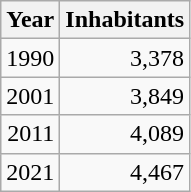<table cellspacing="0" cellpadding="0">
<tr>
<td valign="top"><br><table class="wikitable sortable zebra hintergrundfarbe5">
<tr>
<th>Year</th>
<th>Inhabitants</th>
</tr>
<tr align="right">
<td>1990</td>
<td>3,378</td>
</tr>
<tr align="right">
<td>2001</td>
<td>3,849</td>
</tr>
<tr align="right">
<td>2011</td>
<td>4,089</td>
</tr>
<tr align="right">
<td>2021</td>
<td>4,467</td>
</tr>
</table>
</td>
</tr>
</table>
